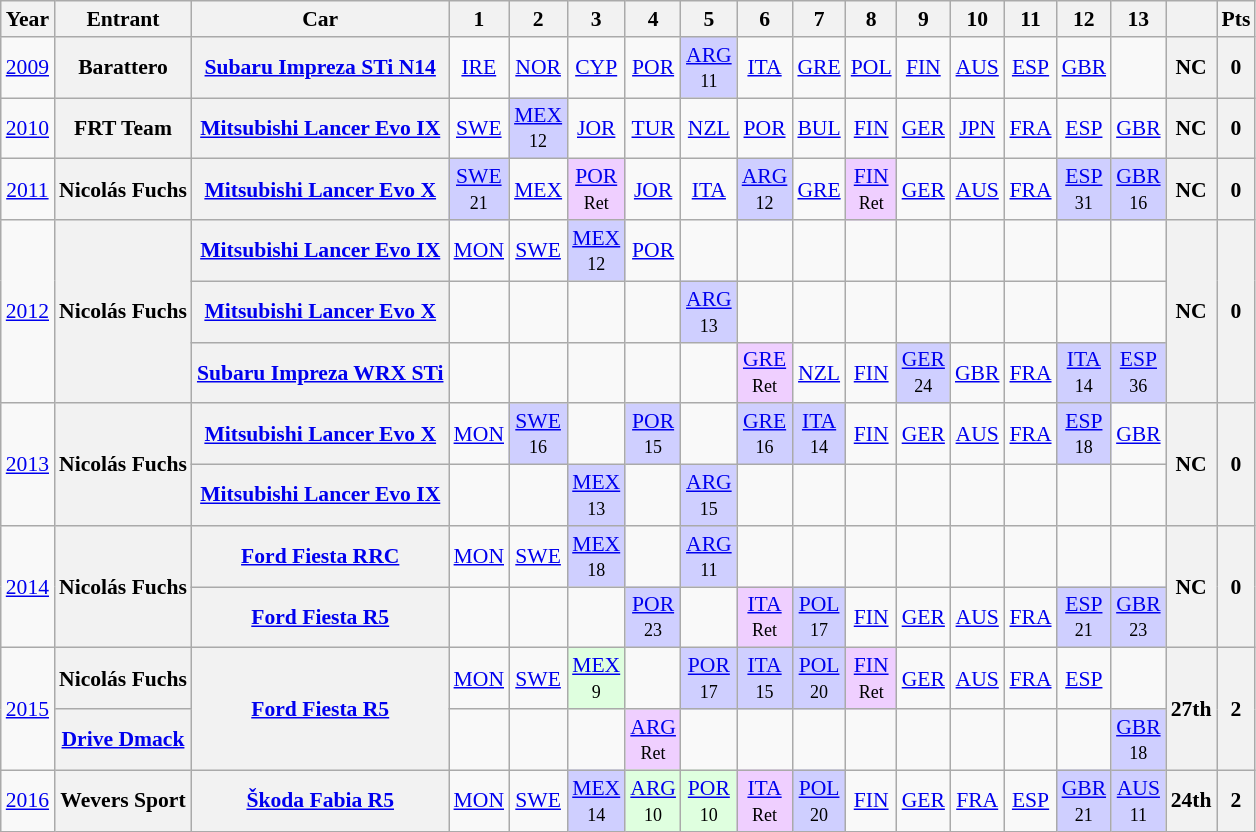<table class="wikitable" style="text-align:center; font-size:90%">
<tr>
<th>Year</th>
<th>Entrant</th>
<th>Car</th>
<th>1</th>
<th>2</th>
<th>3</th>
<th>4</th>
<th>5</th>
<th>6</th>
<th>7</th>
<th>8</th>
<th>9</th>
<th>10</th>
<th>11</th>
<th>12</th>
<th>13</th>
<th></th>
<th>Pts</th>
</tr>
<tr>
<td><a href='#'>2009</a></td>
<th>Barattero</th>
<th><a href='#'>Subaru Impreza STi N14</a></th>
<td><a href='#'>IRE</a></td>
<td><a href='#'>NOR</a></td>
<td><a href='#'>CYP</a></td>
<td><a href='#'>POR</a></td>
<td style="background:#CFCFFF;"><a href='#'>ARG</a><br><small>11</small></td>
<td><a href='#'>ITA</a></td>
<td><a href='#'>GRE</a></td>
<td><a href='#'>POL</a></td>
<td><a href='#'>FIN</a></td>
<td><a href='#'>AUS</a></td>
<td><a href='#'>ESP</a></td>
<td><a href='#'>GBR</a></td>
<td></td>
<th>NC</th>
<th>0</th>
</tr>
<tr>
<td><a href='#'>2010</a></td>
<th>FRT Team</th>
<th><a href='#'>Mitsubishi Lancer Evo IX</a></th>
<td><a href='#'>SWE</a></td>
<td style="background:#CFCFFF;"><a href='#'>MEX</a><br><small>12</small></td>
<td><a href='#'>JOR</a></td>
<td><a href='#'>TUR</a></td>
<td><a href='#'>NZL</a></td>
<td><a href='#'>POR</a></td>
<td><a href='#'>BUL</a></td>
<td><a href='#'>FIN</a></td>
<td><a href='#'>GER</a></td>
<td><a href='#'>JPN</a></td>
<td><a href='#'>FRA</a></td>
<td><a href='#'>ESP</a></td>
<td><a href='#'>GBR</a></td>
<th>NC</th>
<th>0</th>
</tr>
<tr>
<td><a href='#'>2011</a></td>
<th>Nicolás Fuchs</th>
<th><a href='#'>Mitsubishi Lancer Evo X</a></th>
<td style="background:#CFCFFF;"><a href='#'>SWE</a><br><small>21</small></td>
<td><a href='#'>MEX</a></td>
<td style="background:#EFCFFF;"><a href='#'>POR</a><br><small>Ret</small></td>
<td><a href='#'>JOR</a></td>
<td><a href='#'>ITA</a></td>
<td style="background:#CFCFFF;"><a href='#'>ARG</a><br><small>12</small></td>
<td><a href='#'>GRE</a></td>
<td style="background:#EFCFFF;"><a href='#'>FIN</a><br><small>Ret</small></td>
<td><a href='#'>GER</a></td>
<td><a href='#'>AUS</a></td>
<td><a href='#'>FRA</a></td>
<td style="background:#CFCFFF;"><a href='#'>ESP</a><br><small>31</small></td>
<td style="background:#CFCFFF;"><a href='#'>GBR</a><br><small>16</small></td>
<th>NC</th>
<th>0</th>
</tr>
<tr>
<td rowspan=3><a href='#'>2012</a></td>
<th rowspan=3>Nicolás Fuchs</th>
<th><a href='#'>Mitsubishi Lancer Evo IX</a></th>
<td><a href='#'>MON</a></td>
<td><a href='#'>SWE</a></td>
<td style="background:#CFCFFF;"><a href='#'>MEX</a><br><small>12</small></td>
<td><a href='#'>POR</a></td>
<td></td>
<td></td>
<td></td>
<td></td>
<td></td>
<td></td>
<td></td>
<td></td>
<td></td>
<th rowspan=3>NC</th>
<th rowspan=3>0</th>
</tr>
<tr>
<th><a href='#'>Mitsubishi Lancer Evo X</a></th>
<td></td>
<td></td>
<td></td>
<td></td>
<td style="background:#CFCFFF;"><a href='#'>ARG</a><br><small>13</small></td>
<td></td>
<td></td>
<td></td>
<td></td>
<td></td>
<td></td>
<td></td>
<td></td>
</tr>
<tr>
<th><a href='#'>Subaru Impreza WRX STi</a></th>
<td></td>
<td></td>
<td></td>
<td></td>
<td></td>
<td style="background:#EFCFFF;"><a href='#'>GRE</a><br><small>Ret</small></td>
<td><a href='#'>NZL</a></td>
<td><a href='#'>FIN</a></td>
<td style="background:#CFCFFF;"><a href='#'>GER</a><br><small>24</small></td>
<td><a href='#'>GBR</a></td>
<td><a href='#'>FRA</a></td>
<td style="background:#CFCFFF;"><a href='#'>ITA</a><br><small>14</small></td>
<td style="background:#CFCFFF;"><a href='#'>ESP</a><br><small>36</small></td>
</tr>
<tr>
<td rowspan=2><a href='#'>2013</a></td>
<th rowspan=2>Nicolás Fuchs</th>
<th><a href='#'>Mitsubishi Lancer Evo X</a></th>
<td><a href='#'>MON</a></td>
<td style="background:#CFCFFF;"><a href='#'>SWE</a><br><small>16</small></td>
<td></td>
<td style="background:#CFCFFF;"><a href='#'>POR</a><br><small>15</small></td>
<td></td>
<td style="background:#CFCFFF;"><a href='#'>GRE</a><br><small>16</small></td>
<td style="background:#CFCFFF;"><a href='#'>ITA</a><br><small>14</small></td>
<td><a href='#'>FIN</a></td>
<td><a href='#'>GER</a></td>
<td><a href='#'>AUS</a></td>
<td><a href='#'>FRA</a></td>
<td style="background:#CFCFFF;"><a href='#'>ESP</a><br><small>18</small></td>
<td><a href='#'>GBR</a></td>
<th rowspan=2>NC</th>
<th rowspan=2>0</th>
</tr>
<tr>
<th><a href='#'>Mitsubishi Lancer Evo IX</a></th>
<td></td>
<td></td>
<td style="background:#CFCFFF;"><a href='#'>MEX</a><br><small>13</small></td>
<td></td>
<td style="background:#CFCFFF;"><a href='#'>ARG</a><br><small>15</small></td>
<td></td>
<td></td>
<td></td>
<td></td>
<td></td>
<td></td>
<td></td>
<td></td>
</tr>
<tr>
<td rowspan=2><a href='#'>2014</a></td>
<th rowspan=2>Nicolás Fuchs</th>
<th><a href='#'>Ford Fiesta RRC</a></th>
<td><a href='#'>MON</a></td>
<td><a href='#'>SWE</a></td>
<td style="background:#CFCFFF;"><a href='#'>MEX</a><br><small>18</small></td>
<td></td>
<td style="background:#CFCFFF;"><a href='#'>ARG</a><br><small>11</small></td>
<td></td>
<td></td>
<td></td>
<td></td>
<td></td>
<td></td>
<td></td>
<td></td>
<th rowspan=2>NC</th>
<th rowspan=2>0</th>
</tr>
<tr>
<th><a href='#'>Ford Fiesta R5</a></th>
<td></td>
<td></td>
<td></td>
<td style="background:#CFCFFF;"><a href='#'>POR</a><br><small>23</small></td>
<td></td>
<td style="background:#EFCFFF;"><a href='#'>ITA</a><br><small>Ret</small></td>
<td style="background:#CFCFFF;"><a href='#'>POL</a><br><small>17</small></td>
<td><a href='#'>FIN</a></td>
<td><a href='#'>GER</a></td>
<td><a href='#'>AUS</a></td>
<td><a href='#'>FRA</a></td>
<td style="background:#CFCFFF;"><a href='#'>ESP</a><br><small>21</small></td>
<td style="background:#CFCFFF;"><a href='#'>GBR</a><br><small>23</small></td>
</tr>
<tr>
<td rowspan=2><a href='#'>2015</a></td>
<th>Nicolás Fuchs</th>
<th rowspan=2><a href='#'>Ford Fiesta R5</a></th>
<td><a href='#'>MON</a></td>
<td><a href='#'>SWE</a></td>
<td style="background:#DFFFDF;"><a href='#'>MEX</a><br><small>9</small></td>
<td></td>
<td style="background:#CFCFFF;"><a href='#'>POR</a><br><small>17</small></td>
<td style="background:#CFCFFF;"><a href='#'>ITA</a><br><small>15</small></td>
<td style="background:#CFCFFF;"><a href='#'>POL</a><br><small>20</small></td>
<td style="background:#EFCFFF;"><a href='#'>FIN</a><br><small>Ret</small></td>
<td><a href='#'>GER</a></td>
<td><a href='#'>AUS</a></td>
<td><a href='#'>FRA</a></td>
<td><a href='#'>ESP</a></td>
<td></td>
<th rowspan=2>27th</th>
<th rowspan=2>2</th>
</tr>
<tr>
<th><a href='#'>Drive Dmack</a></th>
<td></td>
<td></td>
<td></td>
<td style="background:#EFCFFF;"><a href='#'>ARG</a><br><small>Ret</small></td>
<td></td>
<td></td>
<td></td>
<td></td>
<td></td>
<td></td>
<td></td>
<td></td>
<td style="background:#CFCFFF;"><a href='#'>GBR</a><br><small>18</small></td>
</tr>
<tr>
<td><a href='#'>2016</a></td>
<th>Wevers Sport</th>
<th><a href='#'>Škoda Fabia R5</a></th>
<td><a href='#'>MON</a></td>
<td><a href='#'>SWE</a></td>
<td style="background:#CFCFFF;"><a href='#'>MEX</a><br><small>14</small></td>
<td style="background:#DFFFDF;"><a href='#'>ARG</a><br><small>10</small></td>
<td style="background:#DFFFDF;"><a href='#'>POR</a><br><small>10</small></td>
<td style="background:#EFCFFF;"><a href='#'>ITA</a><br><small>Ret</small></td>
<td style="background:#CFCFFF;"><a href='#'>POL</a><br><small>20</small></td>
<td><a href='#'>FIN</a></td>
<td><a href='#'>GER</a></td>
<td><a href='#'>FRA</a></td>
<td><a href='#'>ESP</a></td>
<td style="background:#CFCFFF;"><a href='#'>GBR</a><br><small>21</small></td>
<td style="background:#CFCFFF;"><a href='#'>AUS</a><br><small>11</small></td>
<th>24th</th>
<th>2</th>
</tr>
</table>
